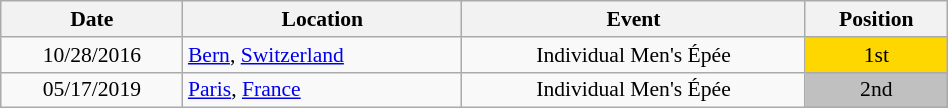<table class="wikitable" width="50%" style="font-size:90%; text-align:center;">
<tr>
<th>Date</th>
<th>Location</th>
<th>Event</th>
<th>Position</th>
</tr>
<tr>
<td>10/28/2016</td>
<td rowspan="1" align="left"> <a href='#'>Bern</a>, <a href='#'>Switzerland</a></td>
<td>Individual Men's Épée</td>
<td bgcolor="gold">1st</td>
</tr>
<tr>
<td>05/17/2019</td>
<td rowspan="1" align="left"> <a href='#'>Paris</a>, <a href='#'>France</a></td>
<td>Individual Men's Épée</td>
<td bgcolor="silver">2nd</td>
</tr>
</table>
